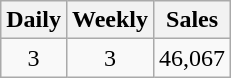<table class="wikitable">
<tr>
<th>Daily</th>
<th>Weekly</th>
<th>Sales</th>
</tr>
<tr>
<td align="center">3</td>
<td align="center">3</td>
<td>46,067</td>
</tr>
</table>
